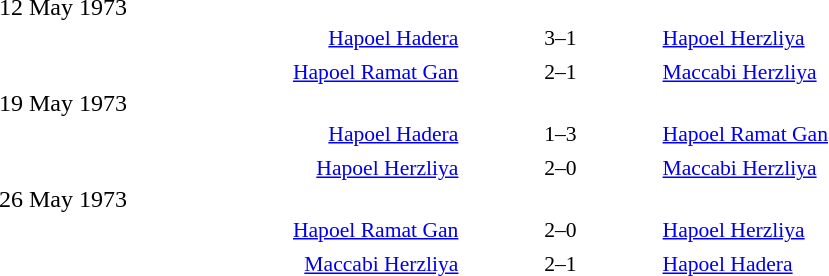<table style="width:70%;" cellspacing="1">
<tr>
<th width=35%></th>
<th width=15%></th>
<th></th>
</tr>
<tr>
<td>12 May 1973</td>
</tr>
<tr style=font-size:90%>
<td align=right><a href='#'>Hapoel Hadera</a></td>
<td align=center>3–1</td>
<td><a href='#'>Hapoel Herzliya</a></td>
</tr>
<tr>
<td></td>
</tr>
<tr style=font-size:90%>
<td align=right><a href='#'>Hapoel Ramat Gan</a></td>
<td align=center>2–1</td>
<td><a href='#'>Maccabi Herzliya</a></td>
</tr>
<tr>
<td>19 May 1973</td>
</tr>
<tr style=font-size:90%>
<td align=right><a href='#'>Hapoel Hadera</a></td>
<td align=center>1–3</td>
<td><a href='#'>Hapoel Ramat Gan</a></td>
</tr>
<tr>
<td></td>
</tr>
<tr style=font-size:90%>
<td align=right><a href='#'>Hapoel Herzliya</a></td>
<td align=center>2–0</td>
<td><a href='#'>Maccabi Herzliya</a></td>
</tr>
<tr>
<td>26 May 1973</td>
</tr>
<tr style=font-size:90%>
<td align=right><a href='#'>Hapoel Ramat Gan</a></td>
<td align=center>2–0</td>
<td><a href='#'>Hapoel Herzliya</a></td>
</tr>
<tr>
<td></td>
</tr>
<tr style=font-size:90%>
<td align=right><a href='#'>Maccabi Herzliya</a></td>
<td align=center>2–1</td>
<td><a href='#'>Hapoel Hadera</a></td>
</tr>
</table>
